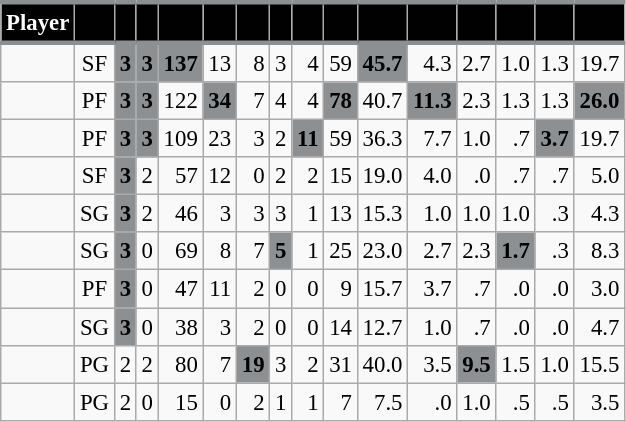<table class="wikitable sortable" style="font-size: 95%; text-align:right;">
<tr>
<th style="background:#010101; color:#FFFFFF; border-top:#8D9093 3px solid; border-bottom:#8D9093 3px solid;">Player</th>
<th style="background:#010101; color:#FFFFFF; border-top:#8D9093 3px solid; border-bottom:#8D9093 3px solid;"></th>
<th style="background:#010101; color:#FFFFFF; border-top:#8D9093 3px solid; border-bottom:#8D9093 3px solid;"></th>
<th style="background:#010101; color:#FFFFFF; border-top:#8D9093 3px solid; border-bottom:#8D9093 3px solid;"></th>
<th style="background:#010101; color:#FFFFFF; border-top:#8D9093 3px solid; border-bottom:#8D9093 3px solid;"></th>
<th style="background:#010101; color:#FFFFFF; border-top:#8D9093 3px solid; border-bottom:#8D9093 3px solid;"></th>
<th style="background:#010101; color:#FFFFFF; border-top:#8D9093 3px solid; border-bottom:#8D9093 3px solid;"></th>
<th style="background:#010101; color:#FFFFFF; border-top:#8D9093 3px solid; border-bottom:#8D9093 3px solid;"></th>
<th style="background:#010101; color:#FFFFFF; border-top:#8D9093 3px solid; border-bottom:#8D9093 3px solid;"></th>
<th style="background:#010101; color:#FFFFFF; border-top:#8D9093 3px solid; border-bottom:#8D9093 3px solid;"></th>
<th style="background:#010101; color:#FFFFFF; border-top:#8D9093 3px solid; border-bottom:#8D9093 3px solid;"></th>
<th style="background:#010101; color:#FFFFFF; border-top:#8D9093 3px solid; border-bottom:#8D9093 3px solid;"></th>
<th style="background:#010101; color:#FFFFFF; border-top:#8D9093 3px solid; border-bottom:#8D9093 3px solid;"></th>
<th style="background:#010101; color:#FFFFFF; border-top:#8D9093 3px solid; border-bottom:#8D9093 3px solid;"></th>
<th style="background:#010101; color:#FFFFFF; border-top:#8D9093 3px solid; border-bottom:#8D9093 3px solid;"></th>
<th style="background:#010101; color:#FFFFFF; border-top:#8D9093 3px solid; border-bottom:#8D9093 3px solid;"></th>
</tr>
<tr>
<td style="text-align:left;"></td>
<td style="text-align:center;">SF</td>
<td style="background:#8D9093; color:#010101;"><strong>3</strong></td>
<td style="background:#8D9093; color:#010101;"><strong>3</strong></td>
<td style="background:#8D9093; color:#010101;"><strong>137</strong></td>
<td>13</td>
<td>8</td>
<td>3</td>
<td>4</td>
<td>59</td>
<td style="background:#8D9093; color:#010101;"><strong>45.7</strong></td>
<td>4.3</td>
<td>2.7</td>
<td>1.0</td>
<td>1.3</td>
<td>19.7</td>
</tr>
<tr>
<td style="text-align:left;"></td>
<td style="text-align:center;">PF</td>
<td style="background:#8D9093; color:#010101;"><strong>3</strong></td>
<td style="background:#8D9093; color:#010101;"><strong>3</strong></td>
<td>122</td>
<td style="background:#8D9093; color:#010101;"><strong>34</strong></td>
<td>7</td>
<td>4</td>
<td>4</td>
<td style="background:#8D9093; color:#010101;"><strong>78</strong></td>
<td>40.7</td>
<td style="background:#8D9093; color:#010101;"><strong>11.3</strong></td>
<td>2.3</td>
<td>1.3</td>
<td>1.3</td>
<td style="background:#8D9093; color:#010101;"><strong>26.0</strong></td>
</tr>
<tr>
<td style="text-align:left;"></td>
<td style="text-align:center;">PF</td>
<td style="background:#8D9093; color:#010101;"><strong>3</strong></td>
<td style="background:#8D9093; color:#010101;"><strong>3</strong></td>
<td>109</td>
<td>23</td>
<td>3</td>
<td>2</td>
<td style="background:#8D9093; color:#010101;"><strong>11</strong></td>
<td>59</td>
<td>36.3</td>
<td>7.7</td>
<td>1.0</td>
<td>.7</td>
<td style="background:#8D9093; color:#010101;"><strong>3.7</strong></td>
<td>19.7</td>
</tr>
<tr>
<td style="text-align:left;"></td>
<td style="text-align:center;">SF</td>
<td style="background:#8D9093; color:#010101;"><strong>3</strong></td>
<td>2</td>
<td>57</td>
<td>12</td>
<td>0</td>
<td>2</td>
<td>2</td>
<td>15</td>
<td>19.0</td>
<td>4.0</td>
<td>.0</td>
<td>.7</td>
<td>.7</td>
<td>5.0</td>
</tr>
<tr>
<td style="text-align:left;"></td>
<td style="text-align:center;">SG</td>
<td style="background:#8D9093; color:#010101;"><strong>3</strong></td>
<td>2</td>
<td>46</td>
<td>3</td>
<td>3</td>
<td>3</td>
<td>1</td>
<td>13</td>
<td>15.3</td>
<td>1.0</td>
<td>1.0</td>
<td>1.0</td>
<td>.3</td>
<td>4.3</td>
</tr>
<tr>
<td style="text-align:left;"></td>
<td style="text-align:center;">SG</td>
<td style="background:#8D9093; color:#010101;"><strong>3</strong></td>
<td>0</td>
<td>69</td>
<td>8</td>
<td>7</td>
<td style="background:#8D9093; color:#010101;"><strong>5</strong></td>
<td>1</td>
<td>25</td>
<td>23.0</td>
<td>2.7</td>
<td>2.3</td>
<td style="background:#8D9093; color:#010101;"><strong>1.7</strong></td>
<td>.3</td>
<td>8.3</td>
</tr>
<tr>
<td style="text-align:left;"></td>
<td style="text-align:center;">PF</td>
<td style="background:#8D9093; color:#010101;"><strong>3</strong></td>
<td>0</td>
<td>47</td>
<td>11</td>
<td>2</td>
<td>0</td>
<td>0</td>
<td>9</td>
<td>15.7</td>
<td>3.7</td>
<td>.7</td>
<td>.0</td>
<td>.0</td>
<td>3.0</td>
</tr>
<tr>
<td style="text-align:left;"></td>
<td style="text-align:center;">SG</td>
<td style="background:#8D9093; color:#010101;"><strong>3</strong></td>
<td>0</td>
<td>38</td>
<td>3</td>
<td>2</td>
<td>0</td>
<td>0</td>
<td>14</td>
<td>12.7</td>
<td>1.0</td>
<td>.7</td>
<td>.0</td>
<td>.0</td>
<td>4.7</td>
</tr>
<tr>
<td style="text-align:left;"></td>
<td style="text-align:center;">PG</td>
<td>2</td>
<td>2</td>
<td>80</td>
<td>7</td>
<td style="background:#8D9093; color:#010101;"><strong>19</strong></td>
<td>3</td>
<td>2</td>
<td>31</td>
<td>40.0</td>
<td>3.5</td>
<td style="background:#8D9093; color:#010101;"><strong>9.5</strong></td>
<td>1.5</td>
<td>1.0</td>
<td>15.5</td>
</tr>
<tr>
<td style="text-align:left;"></td>
<td style="text-align:center;">PG</td>
<td>2</td>
<td>0</td>
<td>15</td>
<td>0</td>
<td>2</td>
<td>1</td>
<td>1</td>
<td>7</td>
<td>7.5</td>
<td>.0</td>
<td>1.0</td>
<td>.5</td>
<td>.5</td>
<td>3.5</td>
</tr>
</table>
